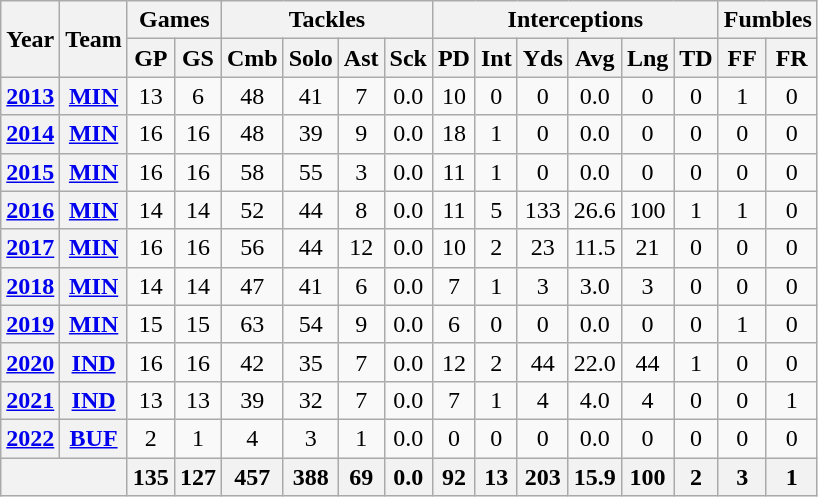<table class="wikitable" style="text-align:center;">
<tr>
<th rowspan="2">Year</th>
<th rowspan="2">Team</th>
<th colspan="2">Games</th>
<th colspan="4">Tackles</th>
<th colspan="6">Interceptions</th>
<th colspan="2">Fumbles</th>
</tr>
<tr>
<th>GP</th>
<th>GS</th>
<th>Cmb</th>
<th>Solo</th>
<th>Ast</th>
<th>Sck</th>
<th>PD</th>
<th>Int</th>
<th>Yds</th>
<th>Avg</th>
<th>Lng</th>
<th>TD</th>
<th>FF</th>
<th>FR</th>
</tr>
<tr>
<th><a href='#'>2013</a></th>
<th><a href='#'>MIN</a></th>
<td>13</td>
<td>6</td>
<td>48</td>
<td>41</td>
<td>7</td>
<td>0.0</td>
<td>10</td>
<td>0</td>
<td>0</td>
<td>0.0</td>
<td>0</td>
<td>0</td>
<td>1</td>
<td>0</td>
</tr>
<tr>
<th><a href='#'>2014</a></th>
<th><a href='#'>MIN</a></th>
<td>16</td>
<td>16</td>
<td>48</td>
<td>39</td>
<td>9</td>
<td>0.0</td>
<td>18</td>
<td>1</td>
<td>0</td>
<td>0.0</td>
<td>0</td>
<td>0</td>
<td>0</td>
<td>0</td>
</tr>
<tr>
<th><a href='#'>2015</a></th>
<th><a href='#'>MIN</a></th>
<td>16</td>
<td>16</td>
<td>58</td>
<td>55</td>
<td>3</td>
<td>0.0</td>
<td>11</td>
<td>1</td>
<td>0</td>
<td>0.0</td>
<td>0</td>
<td>0</td>
<td>0</td>
<td>0</td>
</tr>
<tr>
<th><a href='#'>2016</a></th>
<th><a href='#'>MIN</a></th>
<td>14</td>
<td>14</td>
<td>52</td>
<td>44</td>
<td>8</td>
<td>0.0</td>
<td>11</td>
<td>5</td>
<td>133</td>
<td>26.6</td>
<td>100</td>
<td>1</td>
<td>1</td>
<td>0</td>
</tr>
<tr>
<th><a href='#'>2017</a></th>
<th><a href='#'>MIN</a></th>
<td>16</td>
<td>16</td>
<td>56</td>
<td>44</td>
<td>12</td>
<td>0.0</td>
<td>10</td>
<td>2</td>
<td>23</td>
<td>11.5</td>
<td>21</td>
<td>0</td>
<td>0</td>
<td>0</td>
</tr>
<tr>
<th><a href='#'>2018</a></th>
<th><a href='#'>MIN</a></th>
<td>14</td>
<td>14</td>
<td>47</td>
<td>41</td>
<td>6</td>
<td>0.0</td>
<td>7</td>
<td>1</td>
<td>3</td>
<td>3.0</td>
<td>3</td>
<td>0</td>
<td>0</td>
<td>0</td>
</tr>
<tr>
<th><a href='#'>2019</a></th>
<th><a href='#'>MIN</a></th>
<td>15</td>
<td>15</td>
<td>63</td>
<td>54</td>
<td>9</td>
<td>0.0</td>
<td>6</td>
<td>0</td>
<td>0</td>
<td>0.0</td>
<td>0</td>
<td>0</td>
<td>1</td>
<td>0</td>
</tr>
<tr>
<th><a href='#'>2020</a></th>
<th><a href='#'>IND</a></th>
<td>16</td>
<td>16</td>
<td>42</td>
<td>35</td>
<td>7</td>
<td>0.0</td>
<td>12</td>
<td>2</td>
<td>44</td>
<td>22.0</td>
<td>44</td>
<td>1</td>
<td>0</td>
<td>0</td>
</tr>
<tr>
<th><a href='#'>2021</a></th>
<th><a href='#'>IND</a></th>
<td>13</td>
<td>13</td>
<td>39</td>
<td>32</td>
<td>7</td>
<td>0.0</td>
<td>7</td>
<td>1</td>
<td>4</td>
<td>4.0</td>
<td>4</td>
<td>0</td>
<td>0</td>
<td>1</td>
</tr>
<tr>
<th><a href='#'>2022</a></th>
<th><a href='#'>BUF</a></th>
<td>2</td>
<td>1</td>
<td>4</td>
<td>3</td>
<td>1</td>
<td>0.0</td>
<td>0</td>
<td>0</td>
<td>0</td>
<td>0.0</td>
<td>0</td>
<td>0</td>
<td>0</td>
<td>0</td>
</tr>
<tr>
<th colspan="2"></th>
<th>135</th>
<th>127</th>
<th>457</th>
<th>388</th>
<th>69</th>
<th>0.0</th>
<th>92</th>
<th>13</th>
<th>203</th>
<th>15.9</th>
<th>100</th>
<th>2</th>
<th>3</th>
<th>1</th>
</tr>
</table>
